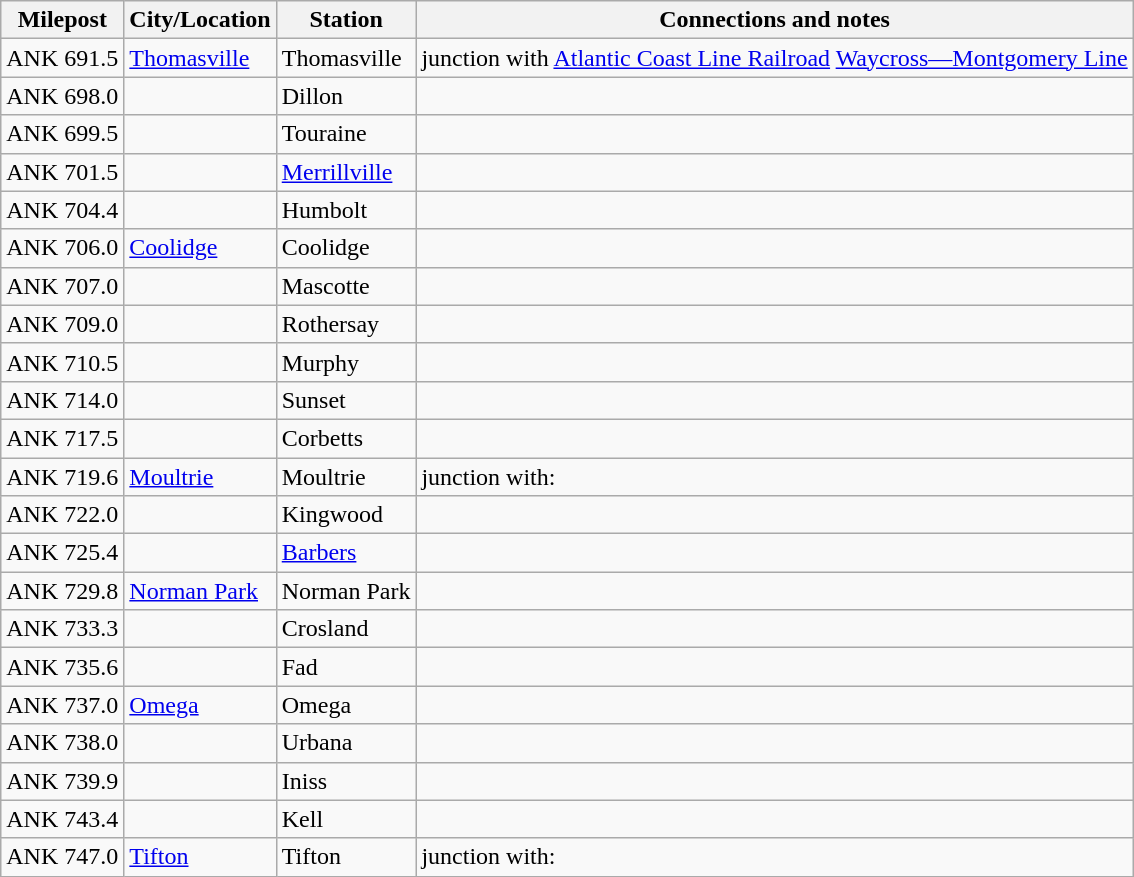<table class="wikitable">
<tr>
<th>Milepost</th>
<th>City/Location</th>
<th>Station</th>
<th>Connections and notes</th>
</tr>
<tr>
<td>ANK 691.5</td>
<td><a href='#'>Thomasville</a></td>
<td>Thomasville</td>
<td>junction with <a href='#'>Atlantic Coast Line Railroad</a> <a href='#'>Waycross—Montgomery Line</a></td>
</tr>
<tr>
<td>ANK 698.0</td>
<td></td>
<td>Dillon</td>
<td></td>
</tr>
<tr>
<td>ANK 699.5</td>
<td></td>
<td>Touraine</td>
<td></td>
</tr>
<tr>
<td>ANK 701.5</td>
<td></td>
<td><a href='#'>Merrillville</a></td>
<td></td>
</tr>
<tr>
<td>ANK 704.4</td>
<td></td>
<td>Humbolt</td>
<td></td>
</tr>
<tr>
<td>ANK 706.0</td>
<td><a href='#'>Coolidge</a></td>
<td>Coolidge</td>
<td></td>
</tr>
<tr>
<td>ANK 707.0</td>
<td></td>
<td>Mascotte</td>
<td></td>
</tr>
<tr>
<td>ANK 709.0</td>
<td></td>
<td>Rothersay</td>
<td></td>
</tr>
<tr>
<td>ANK 710.5</td>
<td></td>
<td>Murphy</td>
<td></td>
</tr>
<tr>
<td>ANK 714.0</td>
<td></td>
<td>Sunset</td>
<td></td>
</tr>
<tr>
<td>ANK 717.5</td>
<td></td>
<td>Corbetts</td>
<td></td>
</tr>
<tr>
<td>ANK 719.6</td>
<td><a href='#'>Moultrie</a></td>
<td>Moultrie</td>
<td>junction with:<br></td>
</tr>
<tr>
<td>ANK 722.0</td>
<td></td>
<td>Kingwood</td>
<td></td>
</tr>
<tr>
<td>ANK 725.4</td>
<td></td>
<td><a href='#'>Barbers</a></td>
<td></td>
</tr>
<tr>
<td>ANK 729.8</td>
<td><a href='#'>Norman Park</a></td>
<td>Norman Park</td>
<td></td>
</tr>
<tr>
<td>ANK 733.3</td>
<td></td>
<td>Crosland</td>
<td></td>
</tr>
<tr>
<td>ANK 735.6</td>
<td></td>
<td>Fad</td>
<td></td>
</tr>
<tr>
<td>ANK 737.0</td>
<td><a href='#'>Omega</a></td>
<td>Omega</td>
<td></td>
</tr>
<tr>
<td>ANK 738.0</td>
<td></td>
<td>Urbana</td>
<td></td>
</tr>
<tr>
<td>ANK 739.9</td>
<td></td>
<td>Iniss</td>
<td></td>
</tr>
<tr>
<td>ANK 743.4</td>
<td></td>
<td>Kell</td>
<td></td>
</tr>
<tr>
<td>ANK 747.0</td>
<td><a href='#'>Tifton</a></td>
<td>Tifton</td>
<td>junction with:<br></td>
</tr>
</table>
